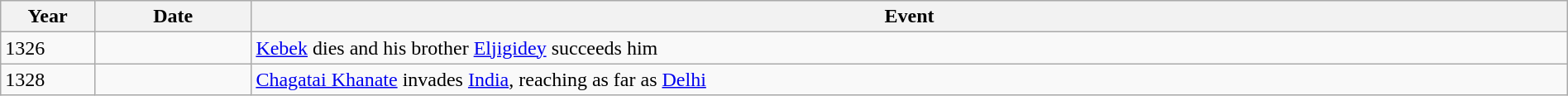<table class="wikitable" width="100%">
<tr>
<th style="width:6%">Year</th>
<th style="width:10%">Date</th>
<th>Event</th>
</tr>
<tr>
<td>1326</td>
<td></td>
<td><a href='#'>Kebek</a> dies and his brother <a href='#'>Eljigidey</a> succeeds him</td>
</tr>
<tr>
<td>1328</td>
<td></td>
<td><a href='#'>Chagatai Khanate</a> invades <a href='#'>India</a>, reaching as far as <a href='#'>Delhi</a></td>
</tr>
</table>
